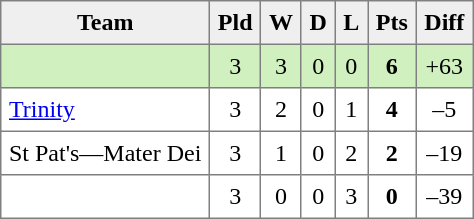<table style=border-collapse:collapse border=1 cellspacing=0 cellpadding=5>
<tr align=center bgcolor=#efefef>
<th>Team</th>
<th>Pld</th>
<th>W</th>
<th>D</th>
<th>L</th>
<th>Pts</th>
<th>Diff</th>
</tr>
<tr align=center style="background:#D0F0C0;">
<td style="text-align:left;"> </td>
<td>3</td>
<td>3</td>
<td>0</td>
<td>0</td>
<td><strong>6</strong></td>
<td>+63</td>
</tr>
<tr align=center style="background:#FFFFFF;">
<td style="text-align:left;"> <a href='#'>Trinity</a></td>
<td>3</td>
<td>2</td>
<td>0</td>
<td>1</td>
<td><strong>4</strong></td>
<td>–5</td>
</tr>
<tr align=center style="background:#FFFFFF;">
<td style="text-align:left;"> St Pat's—Mater Dei</td>
<td>3</td>
<td>1</td>
<td>0</td>
<td>2</td>
<td><strong>2</strong></td>
<td>–19</td>
</tr>
<tr align=center style="background:#FFFFFF;">
<td style="text-align:left;"> </td>
<td>3</td>
<td>0</td>
<td>0</td>
<td>3</td>
<td><strong>0</strong></td>
<td>–39</td>
</tr>
</table>
